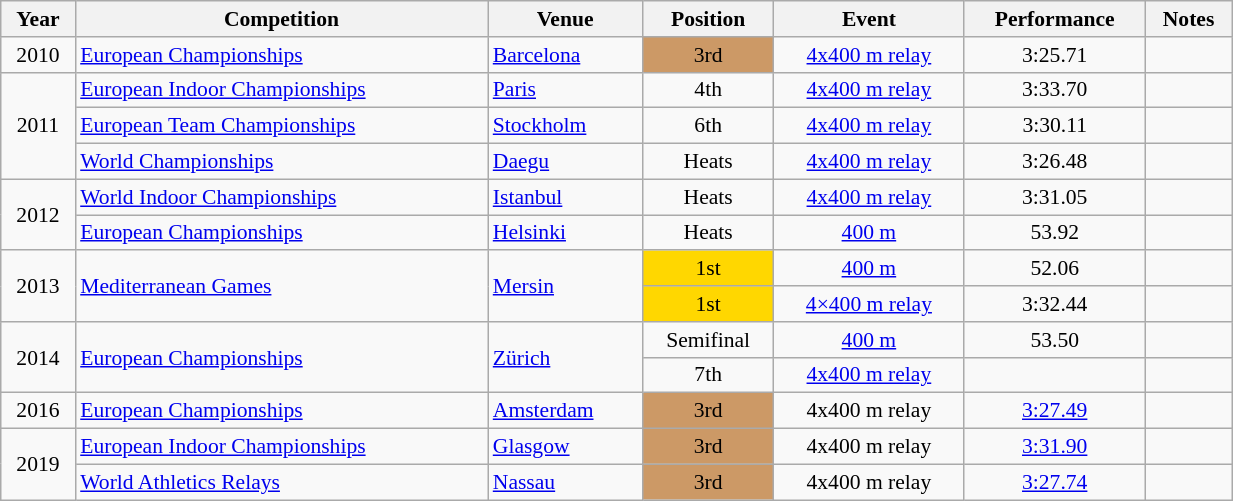<table class="wikitable" width=65% style="font-size:90%; text-align:center;">
<tr>
<th>Year</th>
<th>Competition</th>
<th>Venue</th>
<th>Position</th>
<th>Event</th>
<th>Performance</th>
<th>Notes</th>
</tr>
<tr>
<td rowspan=1>2010</td>
<td align=left><a href='#'>European Championships</a></td>
<td align=left> <a href='#'>Barcelona</a></td>
<td bgcolor=cc9966>3rd</td>
<td><a href='#'>4x400 m relay</a></td>
<td>3:25.71</td>
<td></td>
</tr>
<tr>
<td rowspan=3>2011</td>
<td align=left><a href='#'>European Indoor Championships</a></td>
<td align=left> <a href='#'>Paris</a></td>
<td>4th</td>
<td><a href='#'>4x400 m relay</a></td>
<td>3:33.70</td>
<td></td>
</tr>
<tr>
<td align=left><a href='#'>European Team Championships</a></td>
<td align=left> <a href='#'>Stockholm</a></td>
<td>6th</td>
<td><a href='#'>4x400 m relay</a></td>
<td>3:30.11</td>
<td></td>
</tr>
<tr>
<td align=left><a href='#'>World Championships</a></td>
<td align=left> <a href='#'>Daegu</a></td>
<td>Heats</td>
<td><a href='#'>4x400 m relay</a></td>
<td>3:26.48</td>
<td></td>
</tr>
<tr>
<td rowspan=2>2012</td>
<td align=left><a href='#'>World Indoor Championships</a></td>
<td align=left> <a href='#'>Istanbul</a></td>
<td>Heats</td>
<td><a href='#'>4x400 m relay</a></td>
<td>3:31.05</td>
<td></td>
</tr>
<tr>
<td align=left><a href='#'>European Championships</a></td>
<td align=left> <a href='#'>Helsinki</a></td>
<td>Heats</td>
<td><a href='#'>400 m</a></td>
<td>53.92</td>
<td></td>
</tr>
<tr>
<td rowspan=2>2013</td>
<td rowspan=2 align=left><a href='#'>Mediterranean Games</a></td>
<td rowspan=2 align=left> <a href='#'>Mersin</a></td>
<td bgcolor=gold>1st</td>
<td><a href='#'>400 m</a></td>
<td>52.06</td>
<td></td>
</tr>
<tr>
<td bgcolor=gold>1st</td>
<td><a href='#'>4×400 m relay</a></td>
<td>3:32.44</td>
<td></td>
</tr>
<tr>
<td rowspan=2>2014</td>
<td rowspan=2 align=left><a href='#'>European Championships</a></td>
<td rowspan=2 align=left> <a href='#'>Zürich</a></td>
<td>Semifinal</td>
<td><a href='#'>400 m</a></td>
<td>53.50</td>
<td></td>
</tr>
<tr>
<td>7th</td>
<td><a href='#'>4x400 m relay</a></td>
<td 3:28.30></td>
<td></td>
</tr>
<tr>
<td>2016</td>
<td align=left><a href='#'>European Championships</a></td>
<td align=left> <a href='#'>Amsterdam</a></td>
<td bgcolor=cc9966>3rd</td>
<td>4x400 m relay</td>
<td><a href='#'>3:27.49</a></td>
<td></td>
</tr>
<tr>
<td rowspan=2>2019</td>
<td align=left><a href='#'>European Indoor Championships</a></td>
<td align=left> <a href='#'>Glasgow</a></td>
<td bgcolor=cc9966>3rd</td>
<td>4x400 m relay</td>
<td><a href='#'>3:31.90</a></td>
<td></td>
</tr>
<tr>
<td align=left><a href='#'>World Athletics Relays</a></td>
<td align=left> <a href='#'>Nassau</a></td>
<td bgcolor=cc9966>3rd</td>
<td>4x400 m relay</td>
<td><a href='#'>3:27.74</a></td>
<td></td>
</tr>
</table>
